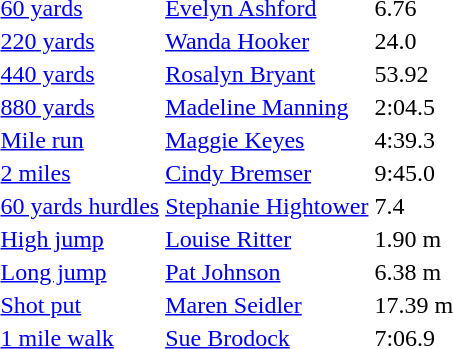<table>
<tr>
<td><a href='#'>60 yards</a></td>
<td><a href='#'>Evelyn Ashford</a></td>
<td>6.76</td>
<td></td>
<td></td>
<td></td>
<td></td>
</tr>
<tr>
<td><a href='#'>220 yards</a></td>
<td><a href='#'>Wanda Hooker</a></td>
<td>24.0</td>
<td></td>
<td></td>
<td></td>
<td></td>
</tr>
<tr>
<td><a href='#'>440 yards</a></td>
<td><a href='#'>Rosalyn Bryant</a></td>
<td>53.92</td>
<td></td>
<td></td>
<td></td>
<td></td>
</tr>
<tr>
<td><a href='#'>880 yards</a></td>
<td><a href='#'>Madeline Manning</a></td>
<td>2:04.5</td>
<td></td>
<td></td>
<td></td>
<td></td>
</tr>
<tr>
<td><a href='#'>Mile run</a></td>
<td><a href='#'>Maggie Keyes</a></td>
<td>4:39.3</td>
<td></td>
<td></td>
<td></td>
<td></td>
</tr>
<tr>
<td><a href='#'>2 miles</a></td>
<td><a href='#'>Cindy Bremser</a></td>
<td>9:45.0</td>
<td></td>
<td></td>
<td></td>
<td></td>
</tr>
<tr>
<td><a href='#'>60 yards hurdles</a></td>
<td><a href='#'>Stephanie Hightower</a></td>
<td>7.4</td>
<td></td>
<td></td>
<td></td>
<td></td>
</tr>
<tr>
<td><a href='#'>High jump</a></td>
<td><a href='#'>Louise Ritter</a></td>
<td>1.90 m</td>
<td></td>
<td></td>
<td></td>
<td></td>
</tr>
<tr>
<td><a href='#'>Long jump</a></td>
<td><a href='#'>Pat Johnson</a></td>
<td>6.38 m</td>
<td></td>
<td></td>
<td></td>
<td></td>
</tr>
<tr>
<td><a href='#'>Shot put</a></td>
<td><a href='#'>Maren Seidler</a></td>
<td>17.39 m</td>
<td></td>
<td></td>
<td></td>
<td></td>
</tr>
<tr>
<td><a href='#'>1 mile walk</a></td>
<td><a href='#'>Sue Brodock</a></td>
<td>7:06.9</td>
<td></td>
<td></td>
<td></td>
<td></td>
</tr>
</table>
